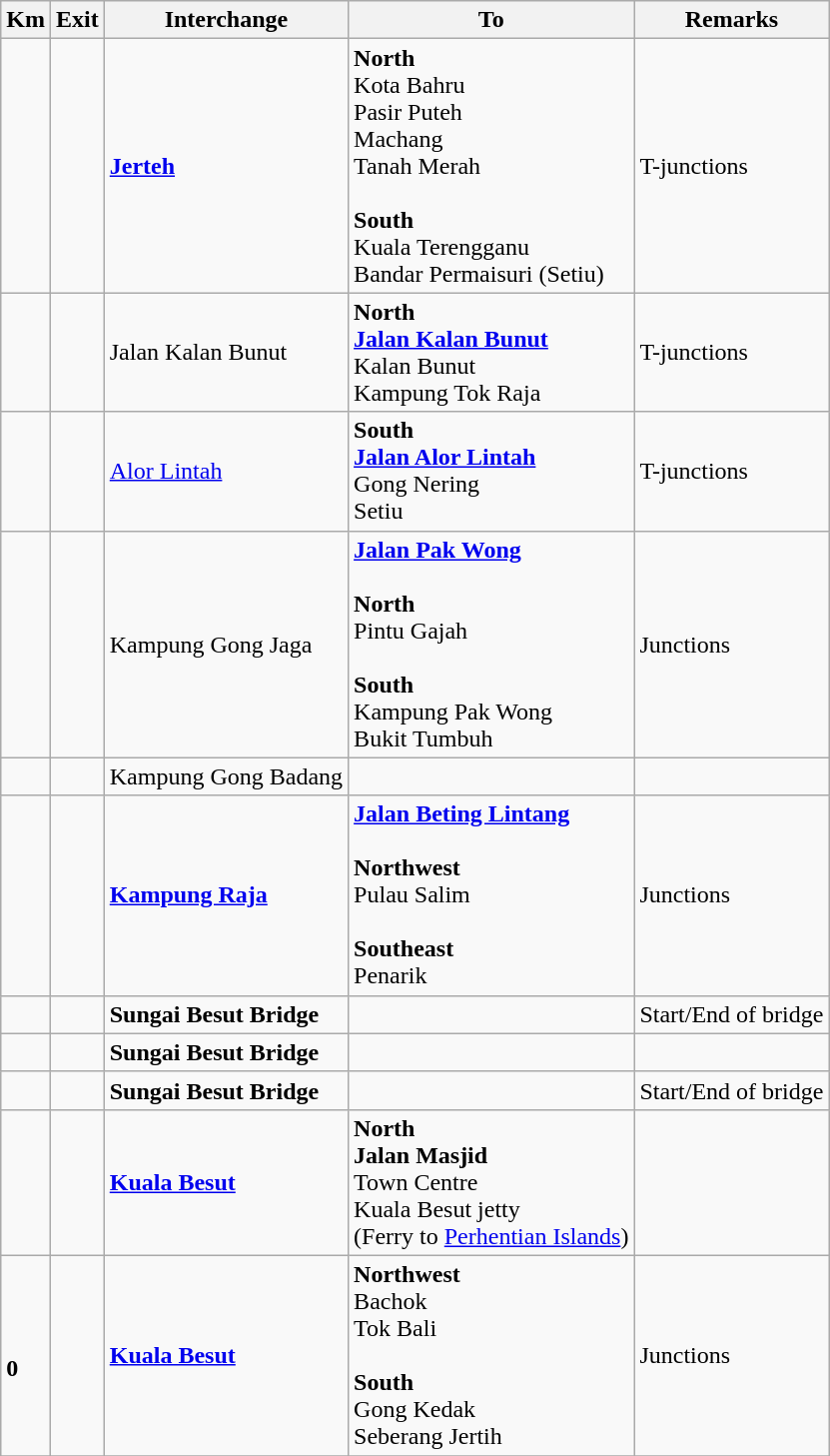<table class="wikitable">
<tr>
<th>Km</th>
<th>Exit</th>
<th>Interchange</th>
<th>To</th>
<th>Remarks</th>
</tr>
<tr>
<td></td>
<td></td>
<td><strong><a href='#'>Jerteh</a></strong></td>
<td><strong>North</strong><br>  Kota Bahru<br>  Pasir Puteh<br>  Machang<br>  Tanah Merah<br><br><strong>South</strong><br>  Kuala Terengganu<br>  Bandar Permaisuri (Setiu)</td>
<td>T-junctions</td>
</tr>
<tr>
<td></td>
<td></td>
<td>Jalan Kalan Bunut</td>
<td><strong>North</strong><br> <strong><a href='#'>Jalan Kalan Bunut</a></strong><br>Kalan Bunut<br>Kampung Tok Raja</td>
<td>T-junctions</td>
</tr>
<tr>
<td></td>
<td></td>
<td><a href='#'>Alor Lintah</a></td>
<td><strong>South</strong><br> <strong><a href='#'>Jalan Alor Lintah</a></strong><br>Gong Nering<br>Setiu</td>
<td>T-junctions</td>
</tr>
<tr>
<td></td>
<td></td>
<td>Kampung Gong Jaga</td>
<td> <strong><a href='#'>Jalan Pak Wong</a></strong><br><br><strong>North</strong><br>Pintu Gajah<br><br><strong>South</strong><br>Kampung Pak Wong<br>Bukit Tumbuh</td>
<td>Junctions</td>
</tr>
<tr>
<td></td>
<td></td>
<td>Kampung Gong Badang</td>
<td></td>
<td></td>
</tr>
<tr>
<td></td>
<td></td>
<td><strong><a href='#'>Kampung Raja</a></strong></td>
<td> <strong><a href='#'>Jalan Beting Lintang</a></strong><br><br><strong>Northwest</strong><br>Pulau Salim<br><br><strong>Southeast</strong><br>Penarik</td>
<td>Junctions</td>
</tr>
<tr>
<td></td>
<td></td>
<td><strong>Sungai Besut Bridge</strong></td>
<td></td>
<td>Start/End of bridge</td>
</tr>
<tr>
<td></td>
<td></td>
<td><strong>Sungai Besut Bridge</strong></td>
<td></td>
<td></td>
</tr>
<tr>
<td></td>
<td></td>
<td><strong>Sungai Besut Bridge</strong></td>
<td></td>
<td>Start/End of bridge</td>
</tr>
<tr>
<td></td>
<td></td>
<td><strong><a href='#'>Kuala Besut</a></strong></td>
<td><strong>North</strong><br><strong>Jalan Masjid</strong><br>Town Centre<br> Kuala Besut jetty<br>(Ferry to <a href='#'>Perhentian Islands</a>)</td>
<td></td>
</tr>
<tr>
<td><br><strong>0</strong></td>
<td></td>
<td><strong><a href='#'>Kuala Besut</a></strong></td>
<td><strong>Northwest</strong><br> Bachok<br> Tok Bali<br><br><strong>South</strong><br>Gong Kedak<br>Seberang Jertih</td>
<td>Junctions</td>
</tr>
<tr>
</tr>
</table>
